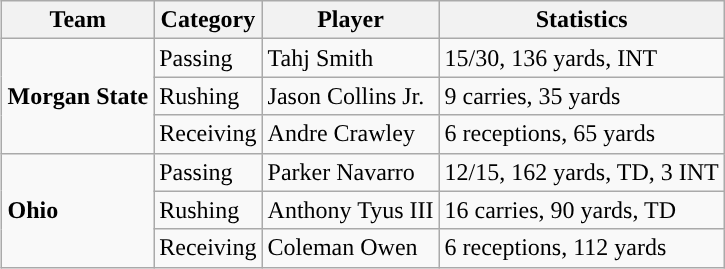<table class="wikitable" style="float: right;">
<tr>
<th>Team</th>
<th>Category</th>
<th>Player</th>
<th>Statistics</th>
</tr>
<tr>
<td rowspan=3><strong>Morgan State</strong></td>
<td>Passing</td>
<td>Tahj Smith</td>
<td>15/30, 136 yards, INT</td>
</tr>
<tr>
<td>Rushing</td>
<td>Jason Collins Jr.</td>
<td>9 carries, 35 yards</td>
</tr>
<tr>
<td>Receiving</td>
<td>Andre Crawley</td>
<td>6 receptions, 65 yards</td>
</tr>
<tr>
<td rowspan=3><strong>Ohio</strong></td>
<td>Passing</td>
<td>Parker Navarro</td>
<td>12/15, 162 yards, TD, 3 INT</td>
</tr>
<tr>
<td>Rushing</td>
<td>Anthony Tyus III</td>
<td>16 carries, 90 yards, TD</td>
</tr>
<tr>
<td>Receiving</td>
<td>Coleman Owen</td>
<td>6 receptions, 112 yards</td>
</tr>
</table>
